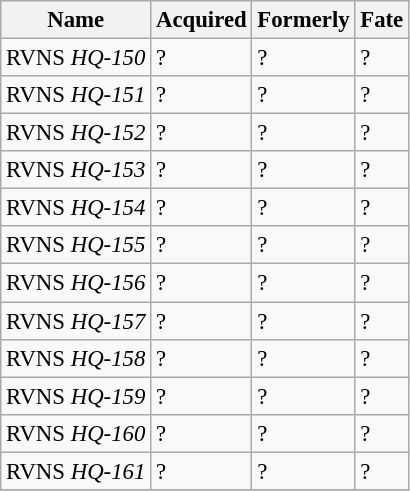<table class="wikitable" style="font-size:95%;">
<tr>
<th>Name</th>
<th>Acquired</th>
<th>Formerly</th>
<th>Fate</th>
</tr>
<tr>
<td>RVNS <em>HQ-150</em></td>
<td>?</td>
<td>?</td>
<td>?</td>
</tr>
<tr>
<td>RVNS <em>HQ-151</em></td>
<td>?</td>
<td>?</td>
<td>?</td>
</tr>
<tr>
<td>RVNS <em>HQ-152</em></td>
<td>?</td>
<td>?</td>
<td>?</td>
</tr>
<tr>
<td>RVNS <em>HQ-153</em></td>
<td>?</td>
<td>?</td>
<td>?</td>
</tr>
<tr>
<td>RVNS <em>HQ-154</em></td>
<td>?</td>
<td>?</td>
<td>?</td>
</tr>
<tr>
<td>RVNS <em>HQ-155</em></td>
<td>?</td>
<td>?</td>
<td>?</td>
</tr>
<tr>
<td>RVNS <em>HQ-156</em></td>
<td>?</td>
<td>?</td>
<td>?</td>
</tr>
<tr>
<td>RVNS <em>HQ-157</em></td>
<td>?</td>
<td>?</td>
<td>?</td>
</tr>
<tr>
<td>RVNS <em>HQ-158</em></td>
<td>?</td>
<td>?</td>
<td>?</td>
</tr>
<tr>
<td>RVNS <em>HQ-159</em></td>
<td>?</td>
<td>?</td>
<td>?</td>
</tr>
<tr>
<td>RVNS <em>HQ-160</em></td>
<td>?</td>
<td>?</td>
<td>?</td>
</tr>
<tr>
<td>RVNS <em>HQ-161</em></td>
<td>?</td>
<td>?</td>
<td>?</td>
</tr>
<tr>
</tr>
</table>
